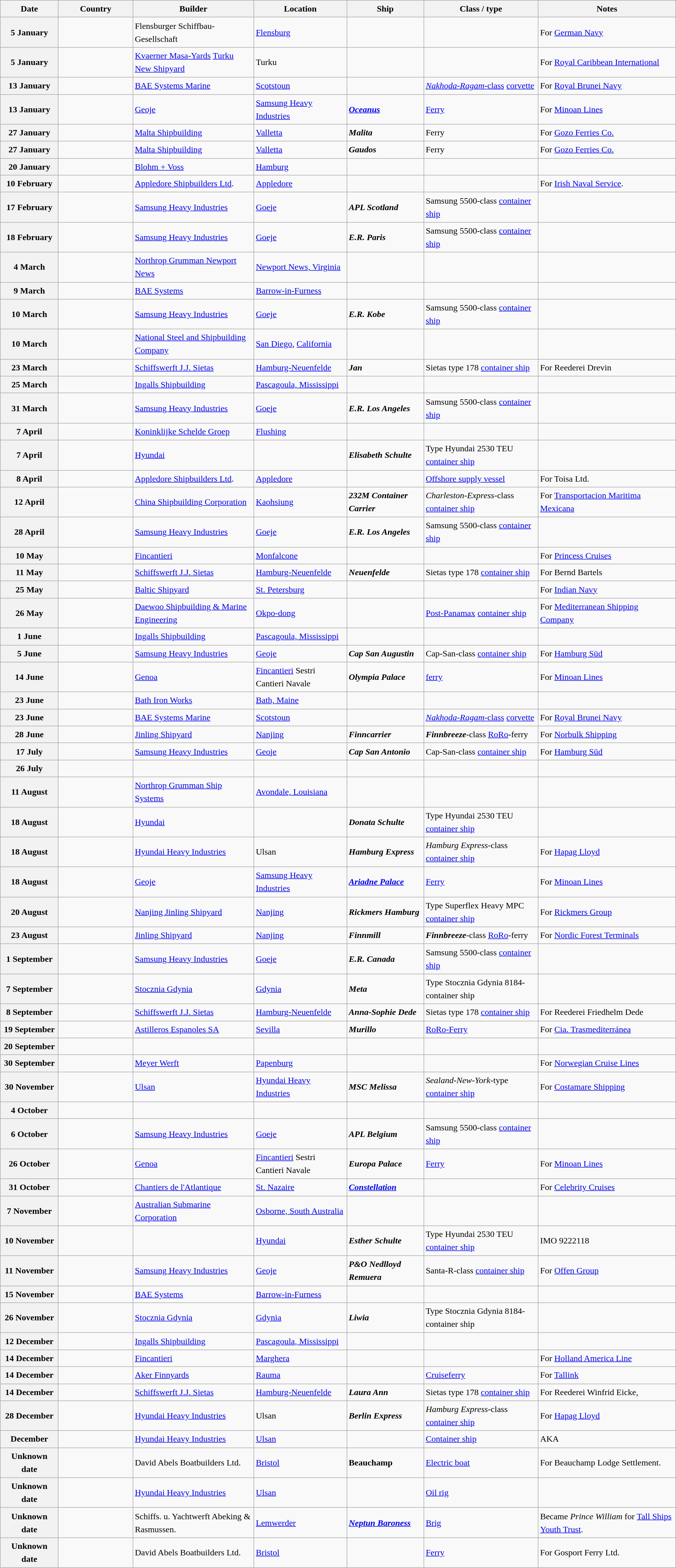<table class="wikitable sortable" style="font-size:1.00em; line-height:1.5em;">
<tr>
<th width="100">Date</th>
<th width="130">Country</th>
<th>Builder</th>
<th>Location</th>
<th>Ship</th>
<th>Class / type</th>
<th class="unsortable">Notes</th>
</tr>
<tr>
<th>5 January</th>
<td></td>
<td>Flensburger Schiffbau-Gesellschaft</td>
<td><a href='#'>Flensburg</a></td>
<td><strong></strong></td>
<td></td>
<td>For <a href='#'>German Navy</a></td>
</tr>
<tr>
<th>5 January</th>
<td></td>
<td><a href='#'>Kvaerner Masa-Yards</a> <a href='#'>Turku New Shipyard</a></td>
<td>Turku</td>
<td><strong></strong></td>
<td></td>
<td>For <a href='#'>Royal Caribbean International</a></td>
</tr>
<tr>
<th>13 January</th>
<td></td>
<td><a href='#'>BAE Systems Marine</a></td>
<td><a href='#'>Scotstoun</a></td>
<td><strong></strong></td>
<td><a href='#'><em>Nakhoda-Ragam</em>-class</a> <a href='#'>corvette</a></td>
<td>For <a href='#'>Royal Brunei Navy</a></td>
</tr>
<tr>
<th>13 January</th>
<td></td>
<td><a href='#'>Geoje</a></td>
<td><a href='#'>Samsung Heavy Industries</a></td>
<td><strong><a href='#'><em>Oceanus</em></a></strong></td>
<td><a href='#'>Ferry</a></td>
<td>For <a href='#'>Minoan Lines</a></td>
</tr>
<tr>
<th>27 January</th>
<td></td>
<td><a href='#'>Malta Shipbuilding</a></td>
<td><a href='#'>Valletta</a></td>
<td><strong><em>Malita</em></strong></td>
<td>Ferry</td>
<td>For <a href='#'>Gozo Ferries Co.</a></td>
</tr>
<tr>
<th>27 January</th>
<td></td>
<td><a href='#'>Malta Shipbuilding</a></td>
<td><a href='#'>Valletta</a></td>
<td><strong><em>Gaudos</em></strong></td>
<td>Ferry</td>
<td>For <a href='#'>Gozo Ferries Co.</a></td>
</tr>
<tr>
<th>20 January</th>
<td></td>
<td><a href='#'>Blohm + Voss</a></td>
<td><a href='#'>Hamburg</a></td>
<td><strong></strong></td>
<td></td>
<td></td>
</tr>
<tr ---->
<th>10 February</th>
<td></td>
<td><a href='#'>Appledore Shipbuilders Ltd</a>.</td>
<td><a href='#'>Appledore</a></td>
<td><strong></strong></td>
<td></td>
<td>For <a href='#'>Irish Naval Service</a>.</td>
</tr>
<tr>
<th>17 February</th>
<td></td>
<td><a href='#'>Samsung Heavy Industries</a></td>
<td><a href='#'>Goeje</a></td>
<td><strong><em>APL Scotland</em></strong></td>
<td>Samsung 5500-class <a href='#'>container ship</a></td>
<td></td>
</tr>
<tr>
<th>18 February</th>
<td></td>
<td><a href='#'>Samsung Heavy Industries</a></td>
<td><a href='#'>Goeje</a></td>
<td><strong><em>E.R. Paris</em></strong></td>
<td>Samsung 5500-class <a href='#'>container ship</a></td>
<td></td>
</tr>
<tr>
<th>4 March</th>
<td></td>
<td><a href='#'>Northrop Grumman Newport News</a></td>
<td><a href='#'>Newport News, Virginia</a></td>
<td><strong></strong></td>
<td></td>
<td></td>
</tr>
<tr>
<th>9 March</th>
<td></td>
<td><a href='#'>BAE Systems</a></td>
<td><a href='#'>Barrow-in-Furness</a></td>
<td><strong></strong></td>
<td></td>
<td></td>
</tr>
<tr>
<th>10 March</th>
<td></td>
<td><a href='#'>Samsung Heavy Industries</a></td>
<td><a href='#'>Goeje</a></td>
<td><strong><em>E.R. Kobe</em></strong></td>
<td>Samsung 5500-class <a href='#'>container ship</a></td>
<td></td>
</tr>
<tr>
<th>10 March</th>
<td></td>
<td><a href='#'>National Steel and Shipbuilding Company</a></td>
<td><a href='#'>San Diego</a>, <a href='#'>California</a></td>
<td><strong></strong></td>
<td></td>
<td></td>
</tr>
<tr>
<th>23 March</th>
<td></td>
<td><a href='#'>Schiffswerft J.J. Sietas</a></td>
<td><a href='#'>Hamburg-Neuenfelde</a></td>
<td><strong><em>Jan</em></strong></td>
<td>Sietas type 178 <a href='#'>container ship</a></td>
<td>For Reederei Drevin</td>
</tr>
<tr>
<th>25 March</th>
<td></td>
<td><a href='#'>Ingalls Shipbuilding</a></td>
<td><a href='#'>Pascagoula, Mississippi</a></td>
<td><strong></strong></td>
<td></td>
<td></td>
</tr>
<tr>
<th>31 March</th>
<td></td>
<td><a href='#'>Samsung Heavy Industries</a></td>
<td><a href='#'>Goeje</a></td>
<td><strong><em>E.R. Los Angeles</em></strong></td>
<td>Samsung 5500-class <a href='#'>container ship</a></td>
<td></td>
</tr>
<tr>
<th>7 April</th>
<td></td>
<td><a href='#'>Koninklijke Schelde Groep</a></td>
<td><a href='#'>Flushing</a></td>
<td><strong></strong></td>
<td></td>
<td></td>
</tr>
<tr>
<th>7 April</th>
<td></td>
<td><a href='#'>Hyundai</a></td>
<td></td>
<td><strong><em>Elisabeth Schulte</em></strong></td>
<td>Type Hyundai 2530 TEU <a href='#'>container ship</a></td>
<td></td>
</tr>
<tr ---->
<th>8 April</th>
<td></td>
<td><a href='#'>Appledore Shipbuilders Ltd</a>.</td>
<td><a href='#'>Appledore</a></td>
<td><strong></strong></td>
<td><a href='#'>Offshore supply vessel</a></td>
<td>For Toisa Ltd.</td>
</tr>
<tr>
<th>12 April</th>
<td></td>
<td><a href='#'>China Shipbuilding Corporation</a></td>
<td><a href='#'>Kaohsiung</a></td>
<td><strong><em>232M Container Carrier</em></strong></td>
<td><em>Charleston-Express</em>-class <a href='#'>container ship</a></td>
<td>For <a href='#'>Transportacion Maritima Mexicana</a></td>
</tr>
<tr>
<th>28 April</th>
<td></td>
<td><a href='#'>Samsung Heavy Industries</a></td>
<td><a href='#'>Goeje</a></td>
<td><strong><em>E.R. Los Angeles</em></strong></td>
<td>Samsung 5500-class <a href='#'>container ship</a></td>
<td></td>
</tr>
<tr>
<th>10 May</th>
<td></td>
<td><a href='#'>Fincantieri</a></td>
<td><a href='#'>Monfalcone</a></td>
<td><strong></strong></td>
<td></td>
<td>For <a href='#'>Princess Cruises</a></td>
</tr>
<tr>
<th>11 May</th>
<td></td>
<td><a href='#'>Schiffswerft J.J. Sietas</a></td>
<td><a href='#'>Hamburg-Neuenfelde</a></td>
<td><strong><em>Neuenfelde</em></strong></td>
<td>Sietas type 178 <a href='#'>container ship</a></td>
<td>For Bernd Bartels</td>
</tr>
<tr>
<th>25 May</th>
<td></td>
<td><a href='#'>Baltic Shipyard</a></td>
<td><a href='#'>St. Petersburg</a></td>
<td><strong></strong></td>
<td></td>
<td>For <a href='#'>Indian Navy</a></td>
</tr>
<tr>
<th>26 May</th>
<td></td>
<td><a href='#'>Daewoo Shipbuilding & Marine Engineering</a></td>
<td><a href='#'>Okpo-dong</a></td>
<td><strong></strong></td>
<td><a href='#'>Post-Panamax</a> <a href='#'>container ship</a></td>
<td>For <a href='#'>Mediterranean Shipping Company</a></td>
</tr>
<tr>
<th>1 June</th>
<td></td>
<td><a href='#'>Ingalls Shipbuilding</a></td>
<td><a href='#'>Pascagoula, Mississippi</a></td>
<td><strong></strong></td>
<td></td>
<td></td>
</tr>
<tr>
<th>5 June</th>
<td></td>
<td><a href='#'>Samsung Heavy Industries</a></td>
<td><a href='#'>Geoje</a></td>
<td><strong><em>Cap San Augustin</em></strong></td>
<td>Cap-San-class <a href='#'>container ship</a></td>
<td>For <a href='#'>Hamburg Süd</a></td>
</tr>
<tr>
<th>14 June</th>
<td></td>
<td><a href='#'>Genoa</a></td>
<td><a href='#'>Fincantieri</a> Sestri Cantieri Navale</td>
<td><strong><em>Olympia Palace</em></strong></td>
<td><a href='#'>ferry</a></td>
<td>For <a href='#'>Minoan Lines</a></td>
</tr>
<tr>
<th>23 June</th>
<td></td>
<td><a href='#'>Bath Iron Works</a></td>
<td><a href='#'>Bath, Maine</a></td>
<td><strong></strong></td>
<td></td>
<td></td>
</tr>
<tr>
<th>23 June</th>
<td></td>
<td><a href='#'>BAE Systems Marine</a></td>
<td><a href='#'>Scotstoun</a></td>
<td><strong></strong></td>
<td><a href='#'><em>Nakhoda-Ragam</em>-class</a> <a href='#'>corvette</a></td>
<td>For <a href='#'>Royal Brunei Navy</a></td>
</tr>
<tr>
<th>28 June</th>
<td></td>
<td><a href='#'>Jinling Shipyard</a></td>
<td><a href='#'>Nanjing</a></td>
<td><strong><em>Finncarrier</em></strong></td>
<td><strong><em>Finnbreeze</em></strong>-class <a href='#'>RoRo</a>-ferry</td>
<td>For <a href='#'>Norbulk Shipping</a></td>
</tr>
<tr>
<th>17 July</th>
<td></td>
<td><a href='#'>Samsung Heavy Industries</a></td>
<td><a href='#'>Geoje</a></td>
<td><strong><em>Cap San Antonio</em></strong></td>
<td>Cap-San-class <a href='#'>container ship</a></td>
<td>For <a href='#'>Hamburg Süd</a></td>
</tr>
<tr>
<th>26 July</th>
<td></td>
<td></td>
<td></td>
<td><strong></strong></td>
<td></td>
<td></td>
</tr>
<tr>
<th>11 August</th>
<td></td>
<td><a href='#'>Northrop Grumman Ship Systems</a></td>
<td><a href='#'>Avondale, Louisiana</a></td>
<td><strong></strong></td>
<td></td>
<td></td>
</tr>
<tr>
<th>18 August</th>
<td></td>
<td><a href='#'>Hyundai</a></td>
<td></td>
<td><strong><em>Donata Schulte</em></strong></td>
<td>Type Hyundai 2530 TEU <a href='#'>container ship</a></td>
<td></td>
</tr>
<tr>
<th>18 August</th>
<td></td>
<td><a href='#'>Hyundai Heavy Industries</a></td>
<td>Ulsan</td>
<td><strong><em>Hamburg Express</em></strong></td>
<td><em>Hamburg Express</em>-class <a href='#'>container ship</a></td>
<td>For <a href='#'>Hapag Lloyd</a></td>
</tr>
<tr>
<th>18 August</th>
<td></td>
<td><a href='#'>Geoje</a></td>
<td><a href='#'>Samsung Heavy Industries</a></td>
<td><strong><a href='#'><em>Ariadne Palace</em></a></strong></td>
<td><a href='#'>Ferry</a></td>
<td>For <a href='#'>Minoan Lines</a></td>
</tr>
<tr>
<th>20 August</th>
<td></td>
<td><a href='#'>Nanjing Jinling Shipyard</a></td>
<td><a href='#'>Nanjing</a></td>
<td><strong><em>Rickmers Hamburg</em></strong></td>
<td>Type Superflex Heavy MPC <a href='#'>container ship</a></td>
<td>For <a href='#'>Rickmers Group</a></td>
</tr>
<tr>
<th>23 August</th>
<td></td>
<td><a href='#'>Jinling Shipyard</a></td>
<td><a href='#'>Nanjing</a></td>
<td><strong><em>Finnmill</em></strong></td>
<td><strong><em>Finnbreeze</em></strong>-class <a href='#'>RoRo</a>-ferry</td>
<td>For <a href='#'>Nordic Forest Terminals</a></td>
</tr>
<tr>
<th>1 September</th>
<td></td>
<td><a href='#'>Samsung Heavy Industries</a></td>
<td><a href='#'>Goeje</a></td>
<td><strong><em>E.R. Canada</em></strong></td>
<td>Samsung 5500-class <a href='#'>container ship</a></td>
<td></td>
</tr>
<tr>
<th>7 September</th>
<td></td>
<td><a href='#'>Stocznia Gdynia</a></td>
<td><a href='#'>Gdynia</a></td>
<td><strong><em>Meta</em></strong></td>
<td>Type Stocznia Gdynia 8184-container ship</td>
<td></td>
</tr>
<tr>
<th>8 September</th>
<td></td>
<td><a href='#'>Schiffswerft J.J. Sietas</a></td>
<td><a href='#'>Hamburg-Neuenfelde</a></td>
<td><strong><em>Anna-Sophie Dede</em></strong></td>
<td>Sietas type 178 <a href='#'>container ship</a></td>
<td>For Reederei Friedhelm Dede</td>
</tr>
<tr>
<th>19 September</th>
<td></td>
<td><a href='#'>Astilleros Espanoles SA</a></td>
<td><a href='#'>Sevilla</a></td>
<td><strong><em>Murillo</em></strong></td>
<td><a href='#'>RoRo-Ferry</a></td>
<td>For <a href='#'>Cia. Trasmediterránea</a></td>
</tr>
<tr>
<th>20 September</th>
<td></td>
<td></td>
<td></td>
<td><strong></strong></td>
<td></td>
<td></td>
</tr>
<tr>
<th>30 September</th>
<td></td>
<td><a href='#'>Meyer Werft</a></td>
<td><a href='#'>Papenburg</a></td>
<td><strong></strong></td>
<td></td>
<td>For <a href='#'>Norwegian Cruise Lines</a></td>
</tr>
<tr>
<th>30 November</th>
<td></td>
<td><a href='#'>Ulsan</a></td>
<td><a href='#'>Hyundai Heavy Industries</a></td>
<td><strong><em>MSC Melissa</em></strong></td>
<td><em>Sealand-New-York</em>-type <a href='#'>container ship</a></td>
<td>For <a href='#'>Costamare Shipping</a></td>
</tr>
<tr>
<th>4 October</th>
<td></td>
<td></td>
<td></td>
<td><strong></strong></td>
<td></td>
<td></td>
</tr>
<tr>
<th>6 October</th>
<td></td>
<td><a href='#'>Samsung Heavy Industries</a></td>
<td><a href='#'>Goeje</a></td>
<td><strong><em>APL Belgium</em></strong></td>
<td>Samsung 5500-class <a href='#'>container ship</a></td>
<td></td>
</tr>
<tr>
<th>26 October</th>
<td></td>
<td><a href='#'>Genoa</a></td>
<td><a href='#'>Fincantieri</a> Sestri Cantieri Navale</td>
<td><strong><em>Europa Palace</em></strong></td>
<td><a href='#'>Ferry</a></td>
<td>For <a href='#'>Minoan Lines</a></td>
</tr>
<tr>
<th>31 October</th>
<td></td>
<td><a href='#'>Chantiers de l'Atlantique</a></td>
<td><a href='#'>St. Nazaire</a></td>
<td><strong><a href='#'><em>Constellation</em></a></strong></td>
<td></td>
<td>For <a href='#'>Celebrity Cruises</a></td>
</tr>
<tr>
<th>7 November</th>
<td></td>
<td><a href='#'>Australian Submarine Corporation</a></td>
<td><a href='#'>Osborne, South Australia</a></td>
<td><strong></strong></td>
<td></td>
<td></td>
</tr>
<tr>
<th>10 November</th>
<td></td>
<td></td>
<td><a href='#'>Hyundai</a></td>
<td><strong><em>Esther Schulte</em></strong></td>
<td>Type Hyundai 2530 TEU <a href='#'>container ship</a></td>
<td>IMO 9222118</td>
</tr>
<tr>
<th>11 November</th>
<td></td>
<td><a href='#'>Samsung Heavy Industries</a></td>
<td><a href='#'>Geoje</a></td>
<td><strong><em>P&O Nedlloyd Remuera</em></strong></td>
<td>Santa-R-class <a href='#'>container ship</a></td>
<td>For <a href='#'>Offen Group</a></td>
</tr>
<tr>
<th>15 November</th>
<td></td>
<td><a href='#'>BAE Systems</a></td>
<td><a href='#'>Barrow-in-Furness</a></td>
<td><strong></strong></td>
<td></td>
<td></td>
</tr>
<tr>
<th>26 November</th>
<td></td>
<td><a href='#'>Stocznia Gdynia</a></td>
<td><a href='#'>Gdynia</a></td>
<td><strong><em>Liwia</em></strong></td>
<td>Type Stocznia Gdynia 8184-container ship</td>
<td></td>
</tr>
<tr>
<th>12 December</th>
<td></td>
<td><a href='#'>Ingalls Shipbuilding</a></td>
<td><a href='#'>Pascagoula, Mississippi</a></td>
<td><strong></strong></td>
<td></td>
<td></td>
</tr>
<tr>
<th>14 December</th>
<td></td>
<td><a href='#'>Fincantieri</a></td>
<td><a href='#'>Marghera</a></td>
<td><strong></strong></td>
<td></td>
<td>For <a href='#'>Holland America Line</a></td>
</tr>
<tr>
<th>14 December</th>
<td></td>
<td><a href='#'>Aker Finnyards</a></td>
<td><a href='#'>Rauma</a></td>
<td><strong></strong></td>
<td><a href='#'>Cruiseferry</a></td>
<td>For <a href='#'>Tallink</a></td>
</tr>
<tr>
<th>14 December</th>
<td></td>
<td><a href='#'>Schiffswerft J.J. Sietas</a></td>
<td><a href='#'>Hamburg-Neuenfelde</a></td>
<td><strong><em>Laura Ann</em></strong></td>
<td>Sietas type 178 <a href='#'>container ship</a></td>
<td>For Reederei Winfrid Eicke,</td>
</tr>
<tr>
<th>28 December</th>
<td></td>
<td><a href='#'>Hyundai Heavy Industries</a></td>
<td>Ulsan</td>
<td><strong><em>Berlin Express</em></strong></td>
<td><em>Hamburg Express</em>-class <a href='#'>container ship</a></td>
<td>For <a href='#'>Hapag Lloyd</a></td>
</tr>
<tr>
<th>December</th>
<td></td>
<td><a href='#'>Hyundai Heavy Industries</a></td>
<td><a href='#'>Ulsan</a></td>
<td><strong></strong></td>
<td><a href='#'>Container ship</a></td>
<td>AKA </td>
</tr>
<tr ---->
<th>Unknown date</th>
<td></td>
<td>David Abels Boatbuilders Ltd.</td>
<td><a href='#'>Bristol</a></td>
<td><strong>Beauchamp</strong></td>
<td><a href='#'>Electric boat</a></td>
<td>For Beauchamp Lodge Settlement.</td>
</tr>
<tr>
<th>Unknown date</th>
<td></td>
<td><a href='#'>Hyundai Heavy Industries</a></td>
<td><a href='#'>Ulsan</a></td>
<td><strong></strong></td>
<td><a href='#'>Oil rig</a></td>
<td></td>
</tr>
<tr ---->
<th>Unknown date</th>
<td></td>
<td>Schiffs. u. Yachtwerft Abeking & Rasmussen.</td>
<td><a href='#'>Lemwerder</a></td>
<td><strong><a href='#'><em>Neptun Baroness</em></a></strong></td>
<td><a href='#'>Brig</a></td>
<td>Became <em>Prince William</em> for <a href='#'>Tall Ships Youth Trust</a>.</td>
</tr>
<tr ---->
<th>Unknown date</th>
<td></td>
<td>David Abels Boatbuilders Ltd.</td>
<td><a href='#'>Bristol</a></td>
<td><strong></strong></td>
<td><a href='#'>Ferry</a></td>
<td>For Gosport Ferry Ltd.</td>
</tr>
</table>
